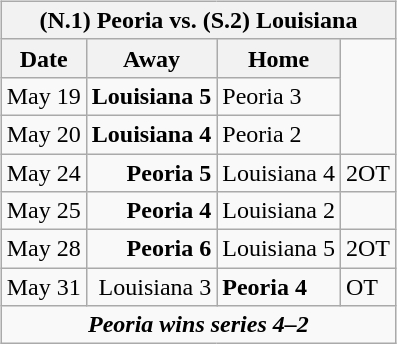<table cellspacing="10">
<tr>
<td valign="top"><br><table class="wikitable">
<tr>
<th bgcolor="#DDDDDD" colspan="4">(N.1) Peoria vs. (S.2) Louisiana</th>
</tr>
<tr>
<th>Date</th>
<th>Away</th>
<th>Home</th>
</tr>
<tr>
<td>May 19</td>
<td align="right"><strong>Louisiana 5</strong></td>
<td>Peoria 3</td>
</tr>
<tr>
<td>May 20</td>
<td align="right"><strong>Louisiana 4</strong></td>
<td>Peoria 2</td>
</tr>
<tr>
<td>May 24</td>
<td align="right"><strong>Peoria 5</strong></td>
<td>Louisiana 4</td>
<td>2OT</td>
</tr>
<tr>
<td>May 25</td>
<td align="right"><strong>Peoria 4</strong></td>
<td>Louisiana 2</td>
</tr>
<tr>
<td>May 28</td>
<td align="right"><strong>Peoria 6</strong></td>
<td>Louisiana 5</td>
<td>2OT</td>
</tr>
<tr>
<td>May 31</td>
<td align="right">Louisiana 3</td>
<td><strong>Peoria 4</strong></td>
<td>OT</td>
</tr>
<tr align="center">
<td colspan="4"><strong><em>Peoria wins series 4–2</em></strong></td>
</tr>
</table>
</td>
</tr>
</table>
